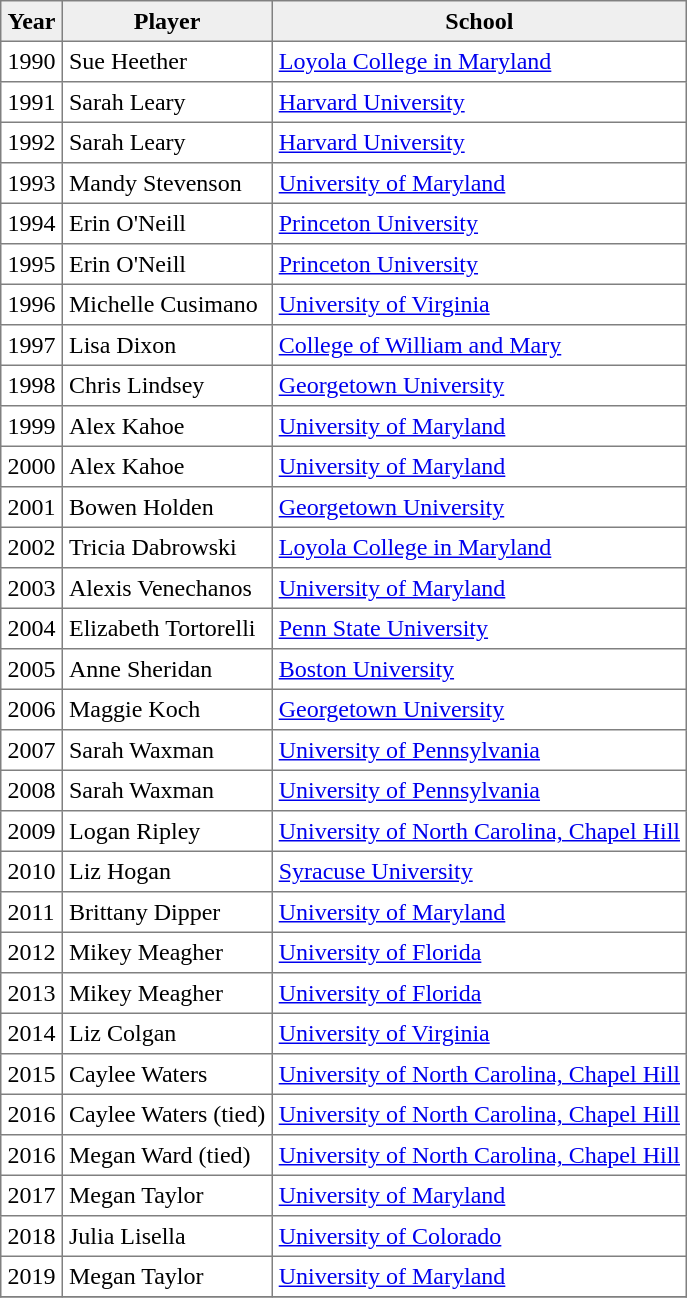<table class="toccolours" border="1" cellpadding="4" cellspacing="2" style="border-collapse: collapse;">
<tr style="background:#efefef;">
<th>Year</th>
<th>Player</th>
<th>School</th>
</tr>
<tr>
<td>1990</td>
<td>Sue Heether</td>
<td><a href='#'>Loyola College in Maryland</a></td>
</tr>
<tr>
<td>1991</td>
<td>Sarah Leary</td>
<td><a href='#'>Harvard University</a></td>
</tr>
<tr>
<td>1992</td>
<td>Sarah Leary</td>
<td><a href='#'>Harvard University</a></td>
</tr>
<tr>
<td>1993</td>
<td>Mandy Stevenson</td>
<td><a href='#'>University of Maryland</a></td>
</tr>
<tr>
<td>1994</td>
<td>Erin O'Neill</td>
<td><a href='#'>Princeton University</a></td>
</tr>
<tr>
<td>1995</td>
<td>Erin O'Neill</td>
<td><a href='#'>Princeton University</a></td>
</tr>
<tr>
<td>1996</td>
<td>Michelle Cusimano</td>
<td><a href='#'>University of Virginia</a></td>
</tr>
<tr>
<td>1997</td>
<td>Lisa Dixon</td>
<td><a href='#'>College of William and Mary</a></td>
</tr>
<tr>
<td>1998</td>
<td>Chris Lindsey</td>
<td><a href='#'>Georgetown University</a></td>
</tr>
<tr>
<td>1999</td>
<td>Alex Kahoe</td>
<td><a href='#'>University of Maryland</a></td>
</tr>
<tr>
<td>2000</td>
<td>Alex Kahoe</td>
<td><a href='#'>University of Maryland</a></td>
</tr>
<tr>
<td>2001</td>
<td>Bowen Holden</td>
<td><a href='#'>Georgetown University</a></td>
</tr>
<tr>
<td>2002</td>
<td>Tricia Dabrowski</td>
<td><a href='#'>Loyola College in Maryland</a></td>
</tr>
<tr>
<td>2003</td>
<td>Alexis Venechanos</td>
<td><a href='#'>University of Maryland</a></td>
</tr>
<tr>
<td>2004</td>
<td>Elizabeth Tortorelli</td>
<td><a href='#'>Penn State University</a></td>
</tr>
<tr>
<td>2005</td>
<td>Anne Sheridan</td>
<td><a href='#'>Boston University</a></td>
</tr>
<tr>
<td>2006</td>
<td>Maggie Koch</td>
<td><a href='#'>Georgetown University</a></td>
</tr>
<tr>
<td>2007</td>
<td>Sarah Waxman</td>
<td><a href='#'>University of Pennsylvania</a></td>
</tr>
<tr>
<td>2008</td>
<td>Sarah Waxman</td>
<td><a href='#'>University of Pennsylvania</a></td>
</tr>
<tr>
<td>2009</td>
<td>Logan Ripley</td>
<td><a href='#'>University of North Carolina, Chapel Hill</a></td>
</tr>
<tr>
<td>2010</td>
<td>Liz Hogan</td>
<td><a href='#'>Syracuse University</a></td>
</tr>
<tr>
<td>2011</td>
<td>Brittany Dipper</td>
<td><a href='#'>University of Maryland</a></td>
</tr>
<tr>
<td>2012</td>
<td>Mikey Meagher</td>
<td><a href='#'>University of Florida</a></td>
</tr>
<tr>
<td>2013</td>
<td>Mikey Meagher</td>
<td><a href='#'>University of Florida</a></td>
</tr>
<tr>
<td>2014</td>
<td>Liz Colgan</td>
<td><a href='#'>University of Virginia</a></td>
</tr>
<tr>
<td>2015</td>
<td>Caylee Waters</td>
<td><a href='#'>University of North Carolina, Chapel Hill</a></td>
</tr>
<tr>
<td>2016</td>
<td>Caylee Waters (tied)</td>
<td><a href='#'>University of North Carolina, Chapel Hill</a></td>
</tr>
<tr>
<td>2016</td>
<td>Megan Ward (tied)</td>
<td><a href='#'>University of North Carolina, Chapel Hill</a></td>
</tr>
<tr>
<td>2017</td>
<td>Megan Taylor</td>
<td><a href='#'>University of Maryland</a></td>
</tr>
<tr>
<td>2018</td>
<td>Julia Lisella</td>
<td><a href='#'>University of Colorado</a></td>
</tr>
<tr>
<td>2019</td>
<td>Megan Taylor</td>
<td><a href='#'>University of Maryland</a></td>
</tr>
<tr>
</tr>
</table>
